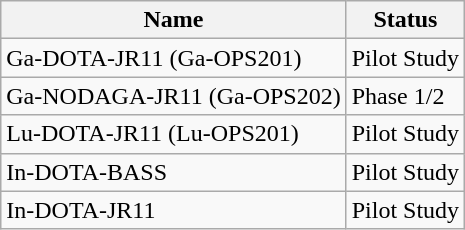<table class="wikitable">
<tr>
<th><strong>Name</strong></th>
<th><strong>Status</strong></th>
</tr>
<tr>
<td>Ga-DOTA-JR11 (Ga-OPS201)</td>
<td>Pilot Study</td>
</tr>
<tr>
<td>Ga-NODAGA-JR11 (Ga-OPS202)</td>
<td>Phase 1/2</td>
</tr>
<tr>
<td>Lu-DOTA-JR11 (Lu-OPS201)</td>
<td>Pilot Study</td>
</tr>
<tr>
<td>In-DOTA-BASS</td>
<td>Pilot Study</td>
</tr>
<tr>
<td>In-DOTA-JR11</td>
<td>Pilot Study</td>
</tr>
</table>
